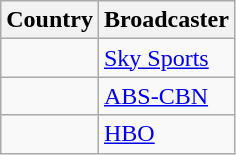<table class="wikitable">
<tr>
<th align=center>Country</th>
<th align=center>Broadcaster</th>
</tr>
<tr>
<td></td>
<td><a href='#'>Sky Sports</a></td>
</tr>
<tr>
<td></td>
<td><a href='#'>ABS-CBN</a></td>
</tr>
<tr>
<td></td>
<td><a href='#'>HBO</a></td>
</tr>
</table>
